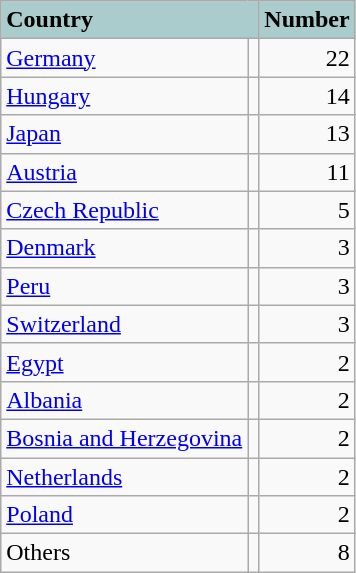<table class="wikitable">
<tr>
<th style="text-align: left; background: #aacccc;" colspan="2">Country</th>
<th style="text-align: left; background: #aacccc;">Number</th>
</tr>
<tr ---->
<td><a href='#'>Germany</a></td>
<td></td>
<td align="right">22</td>
</tr>
<tr ---->
<td><a href='#'>Hungary</a></td>
<td></td>
<td align="right">14</td>
</tr>
<tr ---->
<td><a href='#'>Japan</a></td>
<td></td>
<td align="right">13</td>
</tr>
<tr ---->
<td><a href='#'>Austria</a></td>
<td></td>
<td align="right">11</td>
</tr>
<tr ---->
<td><a href='#'>Czech Republic</a></td>
<td></td>
<td align="right">5</td>
</tr>
<tr ---->
<td><a href='#'>Denmark</a></td>
<td></td>
<td align="right">3</td>
</tr>
<tr ---->
<td><a href='#'>Peru</a></td>
<td></td>
<td align="right">3</td>
</tr>
<tr ---->
<td><a href='#'>Switzerland</a></td>
<td></td>
<td align="right">3</td>
</tr>
<tr ---->
<td><a href='#'>Egypt</a></td>
<td></td>
<td align="right">2</td>
</tr>
<tr ---->
<td><a href='#'>Albania</a></td>
<td></td>
<td align="right">2</td>
</tr>
<tr ---->
<td><a href='#'>Bosnia and Herzegovina</a></td>
<td></td>
<td align="right">2</td>
</tr>
<tr ---->
<td><a href='#'>Netherlands</a></td>
<td></td>
<td align="right">2</td>
</tr>
<tr ---->
<td><a href='#'>Poland</a></td>
<td></td>
<td align="right">2</td>
</tr>
<tr ---->
<td>Others</td>
<td></td>
<td align="right">8</td>
</tr>
</table>
